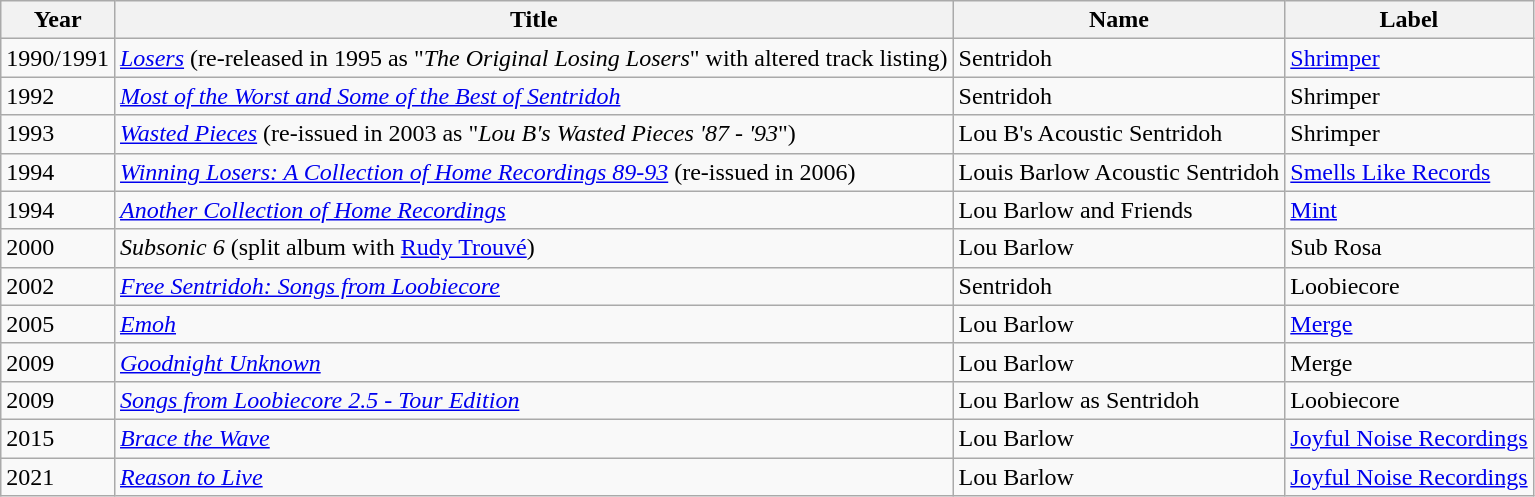<table class="wikitable">
<tr>
<th>Year</th>
<th>Title</th>
<th>Name</th>
<th>Label</th>
</tr>
<tr>
<td>1990/1991</td>
<td><em><a href='#'>Losers</a></em> (re-released in 1995 as "<em>The Original Losing Losers</em>" with altered track listing)</td>
<td>Sentridoh</td>
<td><a href='#'>Shrimper</a></td>
</tr>
<tr>
<td>1992</td>
<td><em><a href='#'>Most of the Worst and Some of the Best of Sentridoh</a></em></td>
<td>Sentridoh</td>
<td>Shrimper</td>
</tr>
<tr>
<td>1993</td>
<td><em><a href='#'>Wasted Pieces</a></em> (re-issued in 2003 as "<em>Lou B's Wasted Pieces '87 - '93</em>")</td>
<td>Lou B's Acoustic Sentridoh</td>
<td>Shrimper</td>
</tr>
<tr>
<td>1994</td>
<td><em><a href='#'>Winning Losers: A Collection of Home Recordings 89-93</a></em> (re-issued in 2006)</td>
<td>Louis Barlow Acoustic Sentridoh</td>
<td><a href='#'>Smells Like Records</a></td>
</tr>
<tr>
<td>1994</td>
<td><em><a href='#'>Another Collection of Home Recordings</a></em></td>
<td>Lou Barlow and Friends</td>
<td><a href='#'>Mint</a></td>
</tr>
<tr>
<td>2000</td>
<td><em>Subsonic 6</em> (split album with <a href='#'>Rudy Trouvé</a>)</td>
<td>Lou Barlow</td>
<td>Sub Rosa</td>
</tr>
<tr>
<td>2002</td>
<td><em><a href='#'>Free Sentridoh: Songs from Loobiecore</a></em></td>
<td>Sentridoh</td>
<td>Loobiecore</td>
</tr>
<tr>
<td>2005</td>
<td><em><a href='#'>Emoh</a></em></td>
<td>Lou Barlow</td>
<td><a href='#'>Merge</a></td>
</tr>
<tr>
<td>2009</td>
<td><em><a href='#'>Goodnight Unknown</a></em></td>
<td>Lou Barlow</td>
<td>Merge</td>
</tr>
<tr>
<td>2009</td>
<td><em><a href='#'>Songs from Loobiecore 2.5 - Tour Edition</a></em></td>
<td>Lou Barlow as Sentridoh</td>
<td>Loobiecore</td>
</tr>
<tr>
<td>2015</td>
<td><em><a href='#'>Brace the Wave</a></em></td>
<td>Lou Barlow</td>
<td><a href='#'>Joyful Noise Recordings</a></td>
</tr>
<tr>
<td>2021</td>
<td><em><a href='#'>Reason to Live</a></em></td>
<td>Lou Barlow</td>
<td><a href='#'>Joyful Noise Recordings</a></td>
</tr>
</table>
